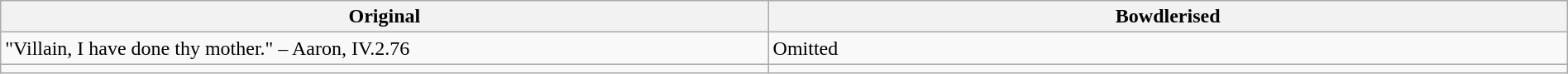<table class="wikitable" style="width:100%">
<tr>
<th>Original</th>
<th>Bowdlerised</th>
</tr>
<tr>
<td style="width:49%;">"Villain, I have done thy mother." – Aaron, IV.2.76</td>
<td>Omitted</td>
</tr>
<tr>
<td></td>
<td></td>
</tr>
</table>
